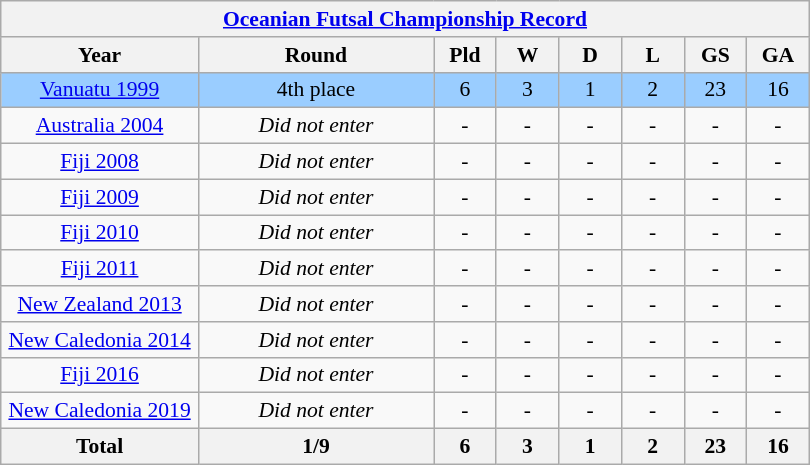<table class="wikitable" style="text-align: center;font-size:90%;">
<tr>
<th colspan=8><a href='#'>Oceanian Futsal Championship Record</a></th>
</tr>
<tr>
<th width=125>Year</th>
<th width=150>Round</th>
<th width=35>Pld</th>
<th width=35>W</th>
<th width=35>D</th>
<th width=35>L</th>
<th width=35>GS</th>
<th width=35>GA</th>
</tr>
<tr bgcolor=#9acdff>
<td><a href='#'>Vanuatu 1999</a></td>
<td>4th place</td>
<td>6</td>
<td>3</td>
<td>1</td>
<td>2</td>
<td>23</td>
<td>16</td>
</tr>
<tr>
<td><a href='#'>Australia 2004</a></td>
<td><em>Did not enter</em></td>
<td>-</td>
<td>-</td>
<td>-</td>
<td>-</td>
<td>-</td>
<td>-</td>
</tr>
<tr>
<td><a href='#'>Fiji 2008</a></td>
<td><em>Did not enter</em></td>
<td>-</td>
<td>-</td>
<td>-</td>
<td>-</td>
<td>-</td>
<td>-</td>
</tr>
<tr>
<td><a href='#'>Fiji 2009</a></td>
<td><em>Did not enter</em></td>
<td>-</td>
<td>-</td>
<td>-</td>
<td>-</td>
<td>-</td>
<td>-</td>
</tr>
<tr>
<td><a href='#'>Fiji 2010</a></td>
<td><em>Did not enter</em></td>
<td>-</td>
<td>-</td>
<td>-</td>
<td>-</td>
<td>-</td>
<td>-</td>
</tr>
<tr>
<td><a href='#'>Fiji 2011</a></td>
<td><em>Did not enter</em></td>
<td>-</td>
<td>-</td>
<td>-</td>
<td>-</td>
<td>-</td>
<td>-</td>
</tr>
<tr>
<td><a href='#'>New Zealand 2013</a></td>
<td><em>Did not enter</em></td>
<td>-</td>
<td>-</td>
<td>-</td>
<td>-</td>
<td>-</td>
<td>-</td>
</tr>
<tr>
<td><a href='#'>New Caledonia 2014</a></td>
<td><em>Did not enter</em></td>
<td>-</td>
<td>-</td>
<td>-</td>
<td>-</td>
<td>-</td>
<td>-</td>
</tr>
<tr>
<td><a href='#'>Fiji 2016</a></td>
<td><em>Did not enter</em></td>
<td>-</td>
<td>-</td>
<td>-</td>
<td>-</td>
<td>-</td>
<td>-</td>
</tr>
<tr>
<td><a href='#'>New Caledonia 2019</a></td>
<td><em>Did not enter</em></td>
<td>-</td>
<td>-</td>
<td>-</td>
<td>-</td>
<td>-</td>
<td>-</td>
</tr>
<tr>
<th><strong>Total</strong></th>
<th>1/9</th>
<th>6</th>
<th>3</th>
<th>1</th>
<th>2</th>
<th>23</th>
<th>16</th>
</tr>
</table>
